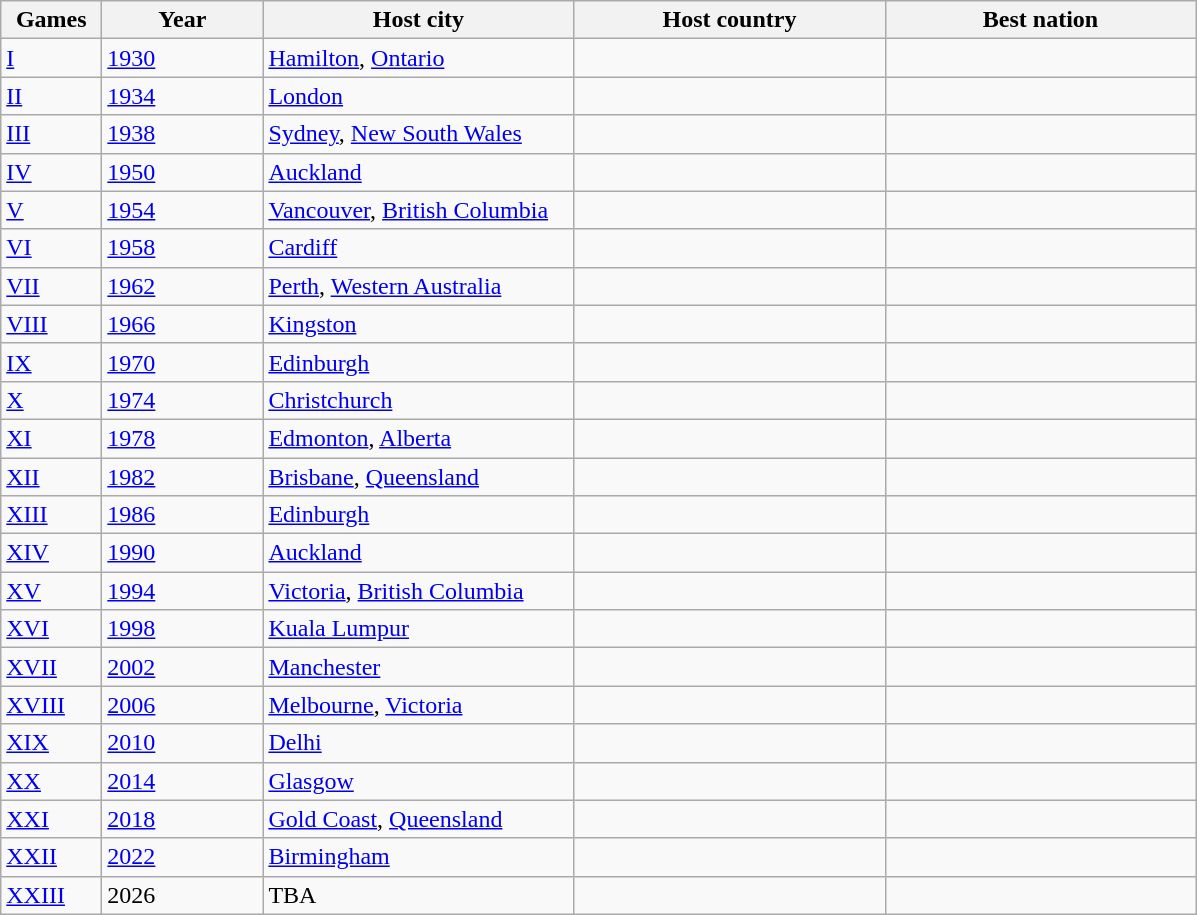<table class="wikitable sortable">
<tr>
<th width=60>Games</th>
<th width=100>Year</th>
<th width=200>Host city</th>
<th width=200>Host country</th>
<th width=200>Best nation</th>
</tr>
<tr>
<td><a href='#'>I</a></td>
<td><a href='#'>1930</a></td>
<td><a href='#'>Hamilton</a>, <a href='#'>Ontario</a></td>
<td></td>
<td></td>
</tr>
<tr>
<td><a href='#'>II</a></td>
<td><a href='#'>1934</a></td>
<td><a href='#'>London</a></td>
<td></td>
<td></td>
</tr>
<tr>
<td><a href='#'>III</a></td>
<td><a href='#'>1938</a></td>
<td><a href='#'>Sydney</a>, <a href='#'>New South Wales</a></td>
<td></td>
<td></td>
</tr>
<tr>
<td><a href='#'>IV</a></td>
<td><a href='#'>1950</a></td>
<td><a href='#'>Auckland</a></td>
<td></td>
<td></td>
</tr>
<tr>
<td><a href='#'>V</a></td>
<td><a href='#'>1954</a></td>
<td><a href='#'>Vancouver</a>, <a href='#'>British Columbia</a></td>
<td></td>
<td></td>
</tr>
<tr>
<td><a href='#'>VI</a></td>
<td><a href='#'>1958</a></td>
<td><a href='#'>Cardiff</a></td>
<td></td>
<td></td>
</tr>
<tr>
<td><a href='#'>VII</a></td>
<td><a href='#'>1962</a></td>
<td><a href='#'>Perth</a>, <a href='#'>Western Australia</a></td>
<td></td>
<td></td>
</tr>
<tr>
<td><a href='#'>VIII</a></td>
<td><a href='#'>1966</a></td>
<td><a href='#'>Kingston</a></td>
<td></td>
<td></td>
</tr>
<tr>
<td><a href='#'>IX</a></td>
<td><a href='#'>1970</a></td>
<td><a href='#'>Edinburgh</a></td>
<td></td>
<td></td>
</tr>
<tr>
<td><a href='#'>X</a></td>
<td><a href='#'>1974</a></td>
<td><a href='#'>Christchurch</a></td>
<td></td>
<td></td>
</tr>
<tr>
<td><a href='#'>XI</a></td>
<td><a href='#'>1978</a></td>
<td><a href='#'>Edmonton</a>, <a href='#'>Alberta</a></td>
<td></td>
<td></td>
</tr>
<tr>
<td><a href='#'>XII</a></td>
<td><a href='#'>1982</a></td>
<td><a href='#'>Brisbane</a>, <a href='#'>Queensland</a></td>
<td></td>
<td></td>
</tr>
<tr>
<td><a href='#'>XIII</a></td>
<td><a href='#'>1986</a></td>
<td><a href='#'>Edinburgh</a></td>
<td></td>
<td></td>
</tr>
<tr>
<td><a href='#'>XIV</a></td>
<td><a href='#'>1990</a></td>
<td><a href='#'>Auckland</a></td>
<td></td>
<td></td>
</tr>
<tr>
<td><a href='#'>XV</a></td>
<td><a href='#'>1994</a></td>
<td><a href='#'>Victoria</a>, <a href='#'>British Columbia</a></td>
<td></td>
<td></td>
</tr>
<tr>
<td><a href='#'>XVI</a></td>
<td><a href='#'>1998</a></td>
<td><a href='#'>Kuala Lumpur</a></td>
<td></td>
<td></td>
</tr>
<tr>
<td><a href='#'>XVII</a></td>
<td><a href='#'>2002</a></td>
<td><a href='#'>Manchester</a></td>
<td></td>
<td></td>
</tr>
<tr>
<td><a href='#'>XVIII</a></td>
<td><a href='#'>2006</a></td>
<td><a href='#'>Melbourne</a>, <a href='#'>Victoria</a></td>
<td></td>
<td></td>
</tr>
<tr>
<td><a href='#'>XIX</a></td>
<td><a href='#'>2010</a></td>
<td><a href='#'>Delhi</a></td>
<td></td>
<td></td>
</tr>
<tr>
<td><a href='#'>XX</a></td>
<td><a href='#'>2014</a></td>
<td><a href='#'>Glasgow</a></td>
<td></td>
<td></td>
</tr>
<tr>
<td><a href='#'>XXI</a></td>
<td><a href='#'>2018</a></td>
<td><a href='#'>Gold Coast</a>, <a href='#'>Queensland</a></td>
<td></td>
<td></td>
</tr>
<tr>
<td><a href='#'>XXII</a></td>
<td><a href='#'>2022</a></td>
<td><a href='#'>Birmingham</a></td>
<td></td>
<td></td>
</tr>
<tr>
<td><a href='#'>XXIII</a></td>
<td>2026</td>
<td>TBA</td>
<td></td>
<td></td>
</tr>
</table>
